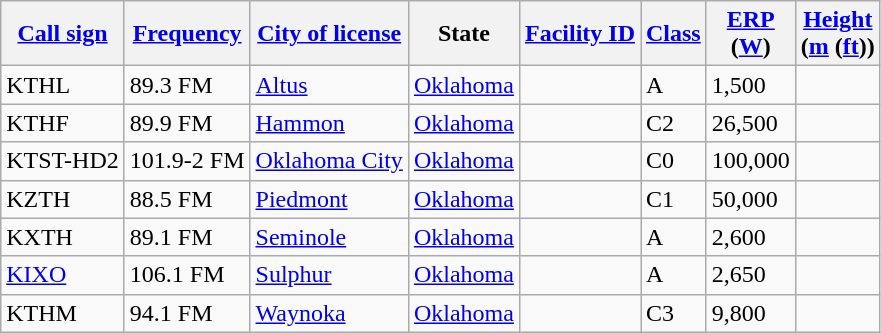<table class="wikitable sortable">
<tr>
<th><a href='#'>Call sign</a></th>
<th data-sort-type="number"><a href='#'>Frequency</a></th>
<th><a href='#'>City of license</a></th>
<th>State</th>
<th data-sort-type="number"><a href='#'>Facility ID</a></th>
<th><a href='#'>Class</a></th>
<th data-sort-type="number"><a href='#'>ERP</a><br>(<a href='#'>W</a>)</th>
<th data-sort-type="number"><a href='#'>Height</a><br>(<a href='#'>m</a> (<a href='#'>ft</a>))</th>
</tr>
<tr>
<td>KTHL</td>
<td>89.3 FM</td>
<td><a href='#'>Altus</a></td>
<td><a href='#'>Oklahoma</a></td>
<td></td>
<td>A</td>
<td>1,500</td>
<td></td>
</tr>
<tr>
<td>KTHF</td>
<td>89.9 FM</td>
<td><a href='#'>Hammon</a></td>
<td><a href='#'>Oklahoma</a></td>
<td></td>
<td>C2</td>
<td>26,500</td>
<td></td>
</tr>
<tr>
<td>KTST-HD2</td>
<td>101.9-2 FM</td>
<td><a href='#'>Oklahoma City</a></td>
<td><a href='#'>Oklahoma</a></td>
<td></td>
<td>C0</td>
<td>100,000</td>
<td></td>
</tr>
<tr>
<td>KZTH</td>
<td>88.5 FM</td>
<td><a href='#'>Piedmont</a></td>
<td><a href='#'>Oklahoma</a></td>
<td></td>
<td>C1</td>
<td>50,000</td>
<td></td>
</tr>
<tr>
<td>KXTH</td>
<td>89.1 FM</td>
<td><a href='#'>Seminole</a></td>
<td><a href='#'>Oklahoma</a></td>
<td></td>
<td>A</td>
<td>2,600</td>
<td></td>
</tr>
<tr>
<td><a href='#'>KIXO</a></td>
<td>106.1 FM</td>
<td><a href='#'>Sulphur</a></td>
<td><a href='#'>Oklahoma</a></td>
<td></td>
<td>A</td>
<td>2,650</td>
<td></td>
</tr>
<tr>
<td>KTHM</td>
<td>94.1 FM</td>
<td><a href='#'>Waynoka</a></td>
<td><a href='#'>Oklahoma</a></td>
<td></td>
<td>C3</td>
<td>9,800</td>
<td></td>
</tr>
</table>
